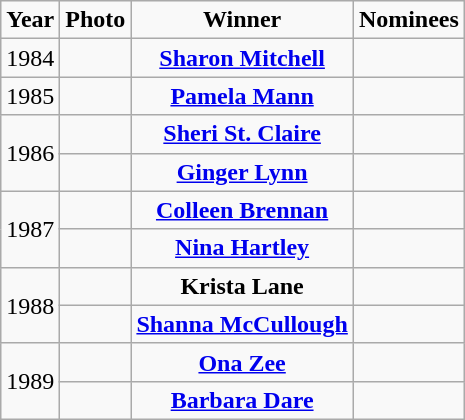<table class=wikitable>
<tr>
<td align=center><strong>Year</strong></td>
<td align=center><strong>Photo</strong></td>
<td align=center><strong>Winner<br></strong></td>
<td align=center><strong>Nominees<br></strong></td>
</tr>
<tr>
<td>1984</td>
<td></td>
<td align=center><strong><a href='#'>Sharon Mitchell</a></strong><br></td>
<td></td>
</tr>
<tr>
<td>1985</td>
<td></td>
<td align=center><strong><a href='#'>Pamela Mann</a></strong><br></td>
<td></td>
</tr>
<tr>
<td rowspan=2>1986</td>
<td></td>
<td align=center><strong><a href='#'>Sheri St. Claire</a></strong> <br></td>
<td></td>
</tr>
<tr>
<td></td>
<td align=center><strong><a href='#'>Ginger Lynn</a></strong> <br></td>
<td></td>
</tr>
<tr>
<td rowspan=2>1987</td>
<td></td>
<td align=center><strong><a href='#'>Colleen Brennan</a></strong> <br></td>
<td></td>
</tr>
<tr>
<td></td>
<td align=center><strong><a href='#'>Nina Hartley</a></strong> <br></td>
<td></td>
</tr>
<tr>
<td rowspan=2>1988</td>
<td></td>
<td align=center><strong>Krista Lane</strong> <br></td>
<td></td>
</tr>
<tr>
<td></td>
<td align=center><strong><a href='#'>Shanna McCullough</a></strong> <br></td>
<td></td>
</tr>
<tr>
<td rowspan=2>1989</td>
<td></td>
<td align=center><strong><a href='#'>Ona Zee</a></strong> <br></td>
<td></td>
</tr>
<tr>
<td></td>
<td align=center><strong><a href='#'>Barbara Dare</a></strong> <br></td>
<td></td>
</tr>
</table>
